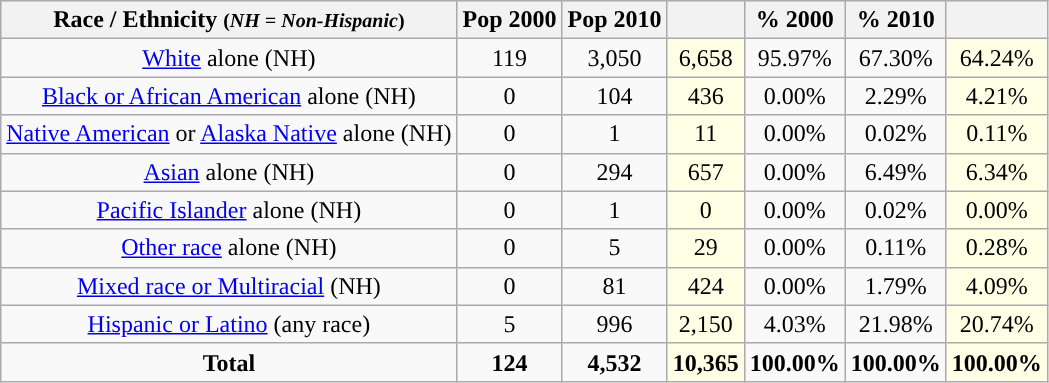<table class="wikitable" style="text-align:center;">
<tr>
<th>Race / Ethnicity <small>(<em>NH = Non-Hispanic</em>)</small></th>
<th>Pop 2000</th>
<th>Pop 2010</th>
<th></th>
<th>% 2000</th>
<th>% 2010</th>
<th></th>
</tr>
<tr>
<td><a href='#'>White</a> alone (NH)</td>
<td>119</td>
<td>3,050</td>
<td style='background: #ffffe6;'>6,658</td>
<td>95.97%</td>
<td>67.30%</td>
<td style='background: #ffffe6;'>64.24%</td>
</tr>
<tr>
<td><a href='#'>Black or African American</a> alone (NH)</td>
<td>0</td>
<td>104</td>
<td style='background: #ffffe6;'>436</td>
<td>0.00%</td>
<td>2.29%</td>
<td style='background: #ffffe6;'>4.21%</td>
</tr>
<tr>
<td><a href='#'>Native American</a> or <a href='#'>Alaska Native</a> alone (NH)</td>
<td>0</td>
<td>1</td>
<td style='background: #ffffe6;'>11</td>
<td>0.00%</td>
<td>0.02%</td>
<td style='background: #ffffe6;'>0.11%</td>
</tr>
<tr>
<td><a href='#'>Asian</a> alone (NH)</td>
<td>0</td>
<td>294</td>
<td style='background: #ffffe6;'>657</td>
<td>0.00%</td>
<td>6.49%</td>
<td style='background: #ffffe6;'>6.34%</td>
</tr>
<tr>
<td><a href='#'>Pacific Islander</a> alone (NH)</td>
<td>0</td>
<td>1</td>
<td style='background: #ffffe6;'>0</td>
<td>0.00%</td>
<td>0.02%</td>
<td style='background: #ffffe6;'>0.00%</td>
</tr>
<tr>
<td><a href='#'>Other race</a> alone (NH)</td>
<td>0</td>
<td>5</td>
<td style='background: #ffffe6;'>29</td>
<td>0.00%</td>
<td>0.11%</td>
<td style='background: #ffffe6;'>0.28%</td>
</tr>
<tr>
<td><a href='#'>Mixed race or Multiracial</a> (NH)</td>
<td>0</td>
<td>81</td>
<td style='background: #ffffe6;'>424</td>
<td>0.00%</td>
<td>1.79%</td>
<td style='background: #ffffe6;'>4.09%</td>
</tr>
<tr>
<td><a href='#'>Hispanic or Latino</a> (any race)</td>
<td>5</td>
<td>996</td>
<td style='background: #ffffe6;'>2,150</td>
<td>4.03%</td>
<td>21.98%</td>
<td style='background: #ffffe6;'>20.74%</td>
</tr>
<tr>
<td><strong>Total</strong></td>
<td><strong>124</strong></td>
<td><strong>4,532</strong></td>
<td style='background: #ffffe6;'><strong>10,365</strong></td>
<td><strong>100.00%</strong></td>
<td><strong>100.00%</strong></td>
<td style='background: #ffffe6;'><strong>100.00%</strong></td>
</tr>
</table>
